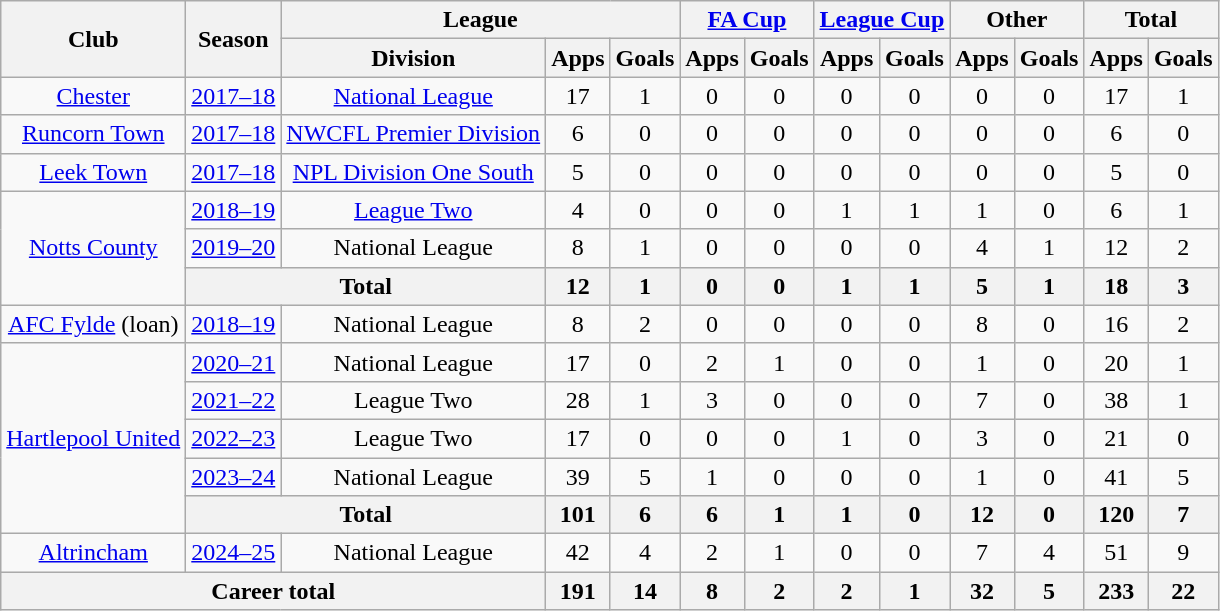<table class=wikitable style="text-align:center">
<tr>
<th rowspan=2>Club</th>
<th rowspan=2>Season</th>
<th colspan=3>League</th>
<th colspan=2><a href='#'>FA Cup</a></th>
<th colspan=2><a href='#'>League Cup</a></th>
<th colspan=2>Other</th>
<th colspan=2>Total</th>
</tr>
<tr>
<th>Division</th>
<th>Apps</th>
<th>Goals</th>
<th>Apps</th>
<th>Goals</th>
<th>Apps</th>
<th>Goals</th>
<th>Apps</th>
<th>Goals</th>
<th>Apps</th>
<th>Goals</th>
</tr>
<tr>
<td><a href='#'>Chester</a></td>
<td><a href='#'>2017–18</a></td>
<td><a href='#'>National League</a></td>
<td>17</td>
<td>1</td>
<td>0</td>
<td>0</td>
<td>0</td>
<td>0</td>
<td>0</td>
<td>0</td>
<td>17</td>
<td>1</td>
</tr>
<tr>
<td><a href='#'>Runcorn Town</a></td>
<td><a href='#'>2017–18</a></td>
<td><a href='#'>NWCFL Premier Division</a></td>
<td>6</td>
<td>0</td>
<td>0</td>
<td>0</td>
<td>0</td>
<td>0</td>
<td>0</td>
<td>0</td>
<td>6</td>
<td>0</td>
</tr>
<tr>
<td><a href='#'>Leek Town</a></td>
<td><a href='#'>2017–18</a></td>
<td><a href='#'>NPL Division One South</a></td>
<td>5</td>
<td>0</td>
<td>0</td>
<td>0</td>
<td>0</td>
<td>0</td>
<td>0</td>
<td>0</td>
<td>5</td>
<td>0</td>
</tr>
<tr>
<td rowspan=3><a href='#'>Notts County</a></td>
<td><a href='#'>2018–19</a></td>
<td><a href='#'>League Two</a></td>
<td>4</td>
<td>0</td>
<td>0</td>
<td>0</td>
<td>1</td>
<td>1</td>
<td>1</td>
<td>0</td>
<td>6</td>
<td>1</td>
</tr>
<tr>
<td><a href='#'>2019–20</a></td>
<td>National League</td>
<td>8</td>
<td>1</td>
<td>0</td>
<td>0</td>
<td>0</td>
<td>0</td>
<td>4</td>
<td>1</td>
<td>12</td>
<td>2</td>
</tr>
<tr>
<th colspan="2">Total</th>
<th>12</th>
<th>1</th>
<th>0</th>
<th>0</th>
<th>1</th>
<th>1</th>
<th>5</th>
<th>1</th>
<th>18</th>
<th>3</th>
</tr>
<tr>
<td><a href='#'>AFC Fylde</a> (loan)</td>
<td><a href='#'>2018–19</a></td>
<td National League (division)>National League</td>
<td>8</td>
<td>2</td>
<td>0</td>
<td>0</td>
<td>0</td>
<td>0</td>
<td>8</td>
<td>0</td>
<td>16</td>
<td>2</td>
</tr>
<tr>
<td rowspan=5><a href='#'>Hartlepool United</a></td>
<td><a href='#'>2020–21</a></td>
<td>National League</td>
<td>17</td>
<td>0</td>
<td>2</td>
<td>1</td>
<td>0</td>
<td>0</td>
<td>1</td>
<td>0</td>
<td>20</td>
<td>1</td>
</tr>
<tr>
<td><a href='#'>2021–22</a></td>
<td>League Two</td>
<td>28</td>
<td>1</td>
<td>3</td>
<td>0</td>
<td>0</td>
<td>0</td>
<td>7</td>
<td>0</td>
<td>38</td>
<td>1</td>
</tr>
<tr>
<td><a href='#'>2022–23</a></td>
<td>League Two</td>
<td>17</td>
<td>0</td>
<td>0</td>
<td>0</td>
<td>1</td>
<td>0</td>
<td>3</td>
<td>0</td>
<td>21</td>
<td>0</td>
</tr>
<tr>
<td><a href='#'>2023–24</a></td>
<td>National League</td>
<td>39</td>
<td>5</td>
<td>1</td>
<td>0</td>
<td>0</td>
<td>0</td>
<td>1</td>
<td>0</td>
<td>41</td>
<td>5</td>
</tr>
<tr>
<th colspan="2">Total</th>
<th>101</th>
<th>6</th>
<th>6</th>
<th>1</th>
<th>1</th>
<th>0</th>
<th>12</th>
<th>0</th>
<th>120</th>
<th>7</th>
</tr>
<tr>
<td><a href='#'>Altrincham</a></td>
<td><a href='#'>2024–25</a></td>
<td>National League</td>
<td>42</td>
<td>4</td>
<td>2</td>
<td>1</td>
<td>0</td>
<td>0</td>
<td>7</td>
<td>4</td>
<td>51</td>
<td>9</td>
</tr>
<tr>
<th colspan=3>Career total</th>
<th>191</th>
<th>14</th>
<th>8</th>
<th>2</th>
<th>2</th>
<th>1</th>
<th>32</th>
<th>5</th>
<th>233</th>
<th>22</th>
</tr>
</table>
